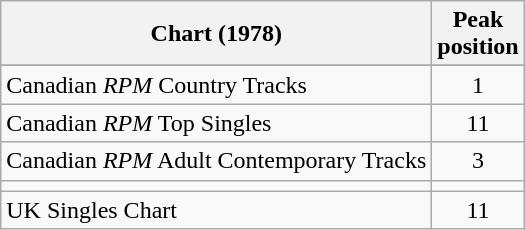<table class="wikitable sortable">
<tr>
<th>Chart (1978)</th>
<th>Peak<br>position</th>
</tr>
<tr>
</tr>
<tr>
</tr>
<tr>
</tr>
<tr>
<td>Canadian <em>RPM</em> Country Tracks</td>
<td style="text-align:center;">1</td>
</tr>
<tr>
<td>Canadian <em>RPM</em> Top Singles</td>
<td style="text-align:center;">11</td>
</tr>
<tr>
<td>Canadian <em>RPM</em> Adult Contemporary Tracks</td>
<td style="text-align:center;">3</td>
</tr>
<tr>
<td></td>
</tr>
<tr>
<td>UK Singles Chart</td>
<td style="text-align:center;">11</td>
</tr>
</table>
